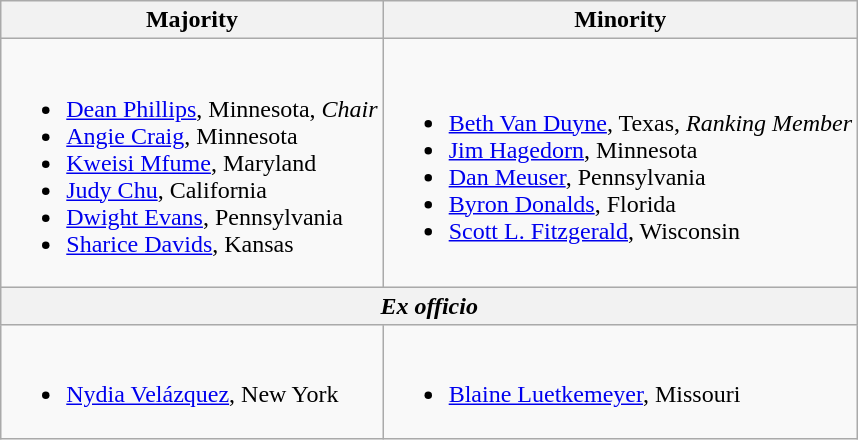<table class=wikitable>
<tr>
<th>Majority</th>
<th>Minority</th>
</tr>
<tr>
<td><br><ul><li><a href='#'>Dean Phillips</a>, Minnesota, <em>Chair</em></li><li><a href='#'>Angie Craig</a>, Minnesota</li><li><a href='#'>Kweisi Mfume</a>, Maryland</li><li><a href='#'>Judy Chu</a>, California</li><li><a href='#'>Dwight Evans</a>, Pennsylvania</li><li><a href='#'>Sharice Davids</a>, Kansas</li></ul></td>
<td><br><ul><li><a href='#'>Beth Van Duyne</a>, Texas, <em>Ranking Member</em></li><li><a href='#'>Jim Hagedorn</a>, Minnesota</li><li><a href='#'>Dan Meuser</a>, Pennsylvania</li><li><a href='#'>Byron Donalds</a>, Florida</li><li><a href='#'>Scott L. Fitzgerald</a>, Wisconsin</li></ul></td>
</tr>
<tr>
<th colspan=2><em>Ex officio</em></th>
</tr>
<tr>
<td><br><ul><li><a href='#'>Nydia Velázquez</a>, New York</li></ul></td>
<td><br><ul><li><a href='#'>Blaine Luetkemeyer</a>, Missouri</li></ul></td>
</tr>
</table>
